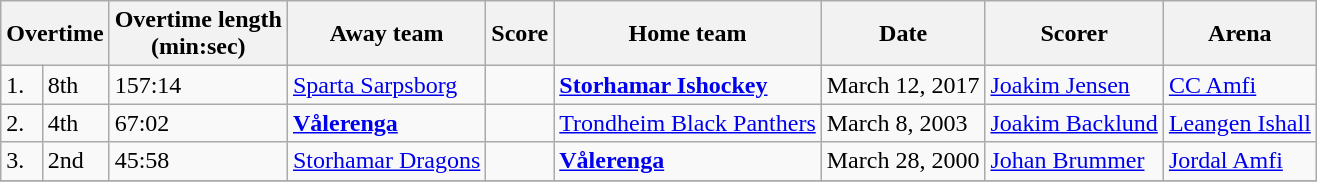<table class="wikitable">
<tr>
<th colspan="2">Overtime</th>
<th>Overtime length<br>(min:sec)</th>
<th>Away team</th>
<th>Score</th>
<th>Home team</th>
<th>Date</th>
<th>Scorer</th>
<th>Arena</th>
</tr>
<tr>
<td>1.</td>
<td>8th</td>
<td>157:14</td>
<td><a href='#'>Sparta Sarpsborg</a></td>
<td></td>
<td><strong><a href='#'>Storhamar Ishockey</a></strong></td>
<td>March 12, 2017</td>
<td><a href='#'>Joakim Jensen</a></td>
<td><a href='#'>CC Amfi</a></td>
</tr>
<tr>
<td>2.</td>
<td>4th</td>
<td>67:02</td>
<td><strong><a href='#'>Vålerenga</a></strong></td>
<td></td>
<td><a href='#'>Trondheim Black Panthers</a></td>
<td>March 8, 2003</td>
<td><a href='#'>Joakim Backlund</a></td>
<td><a href='#'>Leangen Ishall</a></td>
</tr>
<tr>
<td>3.</td>
<td>2nd</td>
<td>45:58</td>
<td><a href='#'>Storhamar Dragons</a></td>
<td></td>
<td><strong><a href='#'>Vålerenga</a></strong></td>
<td>March 28, 2000</td>
<td><a href='#'>Johan Brummer</a></td>
<td><a href='#'>Jordal Amfi</a></td>
</tr>
<tr>
</tr>
</table>
